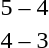<table style="text-align:center">
<tr>
<th width=200></th>
<th width=100></th>
<th width=200></th>
</tr>
<tr>
<td align=right><strong></strong></td>
<td>5 – 4</td>
<td align=left></td>
</tr>
<tr>
<td align=right><strong></strong></td>
<td>4 – 3</td>
<td align=left></td>
</tr>
</table>
